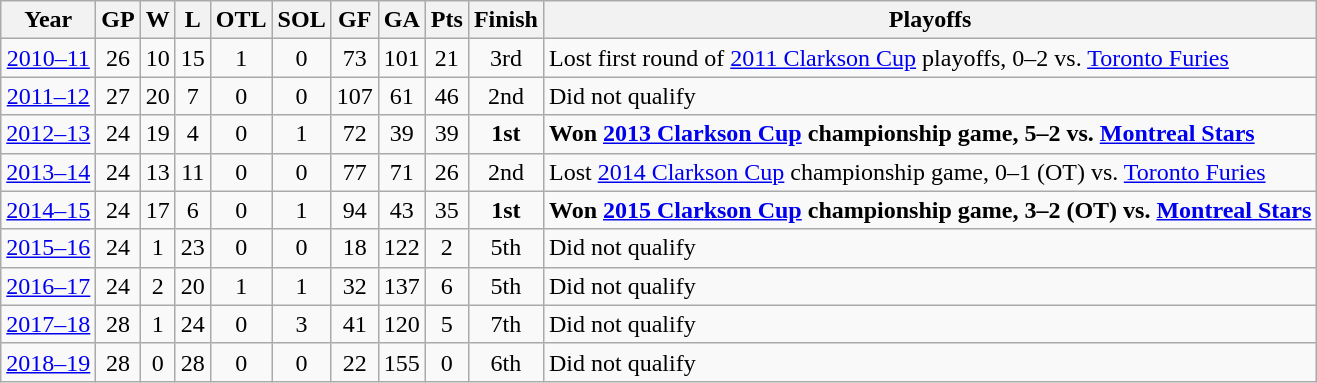<table class="wikitable sortable" style="text-align:center">
<tr>
<th>Year</th>
<th title="Games played">GP</th>
<th title="Wins">W</th>
<th title="Losses">L</th>
<th title="Overtime Losses">OTL</th>
<th title="Shootout Losses">SOL</th>
<th title="Goals for">GF</th>
<th title="Goals against">GA</th>
<th title="Points">Pts</th>
<th class="unsortable">Finish</th>
<th class="unsortable">Playoffs</th>
</tr>
<tr>
<td><a href='#'>2010–11</a></td>
<td>26</td>
<td>10</td>
<td>15</td>
<td>1</td>
<td>0</td>
<td>73</td>
<td>101</td>
<td>21</td>
<td>3rd</td>
<td align=left>Lost first round of <a href='#'>2011 Clarkson Cup</a> playoffs, 0–2 vs. <a href='#'>Toronto Furies</a></td>
</tr>
<tr>
<td><a href='#'>2011–12</a></td>
<td>27</td>
<td>20</td>
<td>7</td>
<td>0</td>
<td>0</td>
<td>107</td>
<td>61</td>
<td>46</td>
<td>2nd</td>
<td align=left>Did not qualify</td>
</tr>
<tr>
<td><a href='#'>2012–13</a></td>
<td>24</td>
<td>19</td>
<td>4</td>
<td>0</td>
<td>1</td>
<td>72</td>
<td>39</td>
<td>39</td>
<td><strong>1st</strong></td>
<td align=left><strong>Won <a href='#'>2013 Clarkson Cup</a> championship game, 5–2 vs. <a href='#'>Montreal Stars</a></strong></td>
</tr>
<tr>
<td><a href='#'>2013–14</a></td>
<td>24</td>
<td>13</td>
<td>11</td>
<td>0</td>
<td>0</td>
<td>77</td>
<td>71</td>
<td>26</td>
<td>2nd</td>
<td align=left>Lost <a href='#'>2014 Clarkson Cup</a> championship game, 0–1 (OT) vs. <a href='#'>Toronto Furies</a></td>
</tr>
<tr>
<td><a href='#'>2014–15</a></td>
<td>24</td>
<td>17</td>
<td>6</td>
<td>0</td>
<td>1</td>
<td>94</td>
<td>43</td>
<td>35</td>
<td><strong>1st</strong></td>
<td align=left><strong>Won <a href='#'>2015 Clarkson Cup</a> championship game, 3–2 (OT) vs. <a href='#'>Montreal Stars</a></strong></td>
</tr>
<tr>
<td><a href='#'>2015–16</a></td>
<td>24</td>
<td>1</td>
<td>23</td>
<td>0</td>
<td>0</td>
<td>18</td>
<td>122</td>
<td>2</td>
<td>5th</td>
<td align=left>Did not qualify</td>
</tr>
<tr>
<td><a href='#'>2016–17</a></td>
<td>24</td>
<td>2</td>
<td>20</td>
<td>1</td>
<td>1</td>
<td>32</td>
<td>137</td>
<td>6</td>
<td>5th</td>
<td align=left>Did not qualify</td>
</tr>
<tr>
<td><a href='#'>2017–18</a></td>
<td>28</td>
<td>1</td>
<td>24</td>
<td>0</td>
<td>3</td>
<td>41</td>
<td>120</td>
<td>5</td>
<td>7th</td>
<td align=left>Did not qualify</td>
</tr>
<tr>
<td><a href='#'>2018–19</a></td>
<td>28</td>
<td>0</td>
<td>28</td>
<td>0</td>
<td>0</td>
<td>22</td>
<td>155</td>
<td>0</td>
<td>6th</td>
<td align=left>Did not qualify</td>
</tr>
</table>
